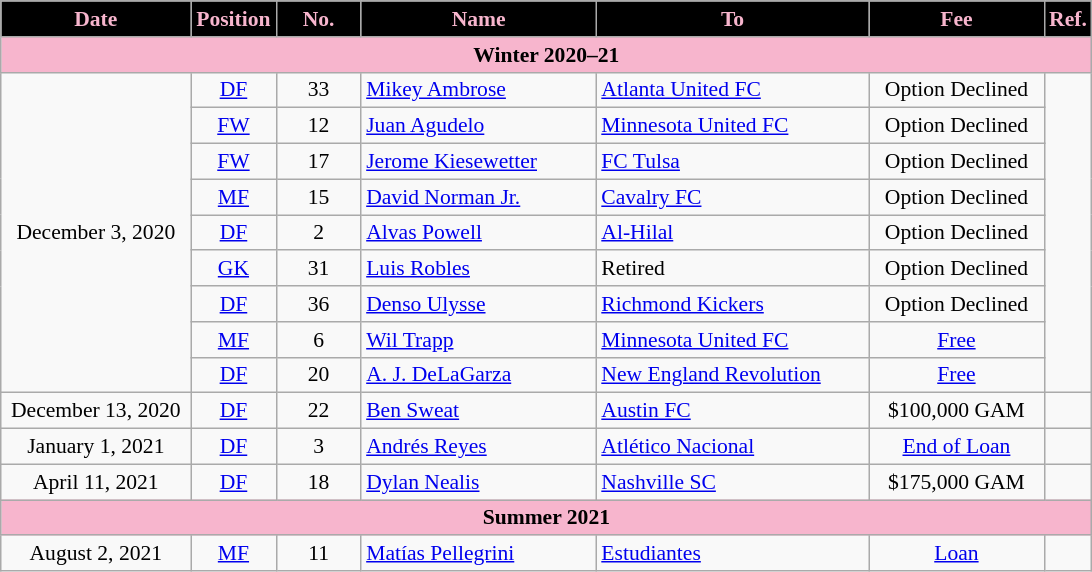<table class="wikitable" style="text-align:center; font-size:90%; ">
<tr>
<th style="background:#000000; color:#F7B5CD; width:120px;">Date</th>
<th style="background:#000000; color:#F7B5CD; width:50px;">Position</th>
<th style="background:#000000; color:#F7B5CD; width:50px;">No.</th>
<th style="background:#000000; color:#F7B5CD; width:150px;">Name</th>
<th style="background:#000000; color:#F7B5CD; width:175px;">To</th>
<th style="background:#000000; color:#F7B5CD; width:110px;">Fee</th>
<th style="background:#000000; color:#F7B5CD; width:25px;">Ref.</th>
</tr>
<tr>
<th colspan="7" style="background:#F7B5CD; color:#000000; width:125px;">Winter 2020–21</th>
</tr>
<tr>
<td rowspan="9">December 3, 2020</td>
<td><a href='#'>DF</a></td>
<td>33</td>
<td align="left"> <a href='#'>Mikey Ambrose</a></td>
<td align="left"> <a href='#'>Atlanta United FC</a></td>
<td>Option Declined</td>
<td rowspan="9"></td>
</tr>
<tr>
<td><a href='#'>FW</a></td>
<td>12</td>
<td align="left"> <a href='#'>Juan Agudelo</a></td>
<td align="left"> <a href='#'>Minnesota United FC</a></td>
<td>Option Declined</td>
</tr>
<tr>
<td><a href='#'>FW</a></td>
<td>17</td>
<td align="left"> <a href='#'>Jerome Kiesewetter</a></td>
<td align="left"> <a href='#'>FC Tulsa</a></td>
<td>Option Declined</td>
</tr>
<tr>
<td><a href='#'>MF</a></td>
<td>15</td>
<td align="left"> <a href='#'>David Norman Jr.</a></td>
<td align="left"> <a href='#'>Cavalry FC</a></td>
<td>Option Declined</td>
</tr>
<tr>
<td><a href='#'>DF</a></td>
<td>2</td>
<td align="left"> <a href='#'>Alvas Powell</a></td>
<td align="left"> <a href='#'>Al-Hilal</a></td>
<td>Option Declined</td>
</tr>
<tr>
<td><a href='#'>GK</a></td>
<td>31</td>
<td align="left"> <a href='#'>Luis Robles</a></td>
<td align="left">Retired</td>
<td>Option Declined</td>
</tr>
<tr>
<td><a href='#'>DF</a></td>
<td>36</td>
<td align="left"> <a href='#'>Denso Ulysse</a></td>
<td align="left"> <a href='#'>Richmond Kickers</a></td>
<td>Option Declined</td>
</tr>
<tr>
<td><a href='#'>MF</a></td>
<td>6</td>
<td align="left"> <a href='#'>Wil Trapp</a></td>
<td align="left"> <a href='#'>Minnesota United FC</a></td>
<td><a href='#'>Free</a></td>
</tr>
<tr>
<td><a href='#'>DF</a></td>
<td>20</td>
<td align="left"> <a href='#'>A. J. DeLaGarza</a></td>
<td align="left"> <a href='#'>New England Revolution</a></td>
<td><a href='#'>Free</a></td>
</tr>
<tr>
<td>December 13, 2020</td>
<td><a href='#'>DF</a></td>
<td>22</td>
<td align="left"> <a href='#'>Ben Sweat</a></td>
<td align="left"> <a href='#'>Austin FC</a></td>
<td>$100,000 GAM</td>
<td></td>
</tr>
<tr>
<td>January 1, 2021</td>
<td><a href='#'>DF</a></td>
<td>3</td>
<td align="left"> <a href='#'>Andrés Reyes</a></td>
<td align="left"> <a href='#'>Atlético Nacional</a></td>
<td><a href='#'>End of Loan</a></td>
<td></td>
</tr>
<tr>
<td>April 11, 2021</td>
<td><a href='#'>DF</a></td>
<td>18</td>
<td align="left"> <a href='#'>Dylan Nealis</a></td>
<td align="left"> <a href='#'>Nashville SC</a></td>
<td>$175,000 GAM</td>
<td></td>
</tr>
<tr>
<th colspan="7" style="background:#F7B5CD; color:#000000; width:125px;">Summer 2021</th>
</tr>
<tr>
<td>August 2, 2021</td>
<td><a href='#'>MF</a></td>
<td>11</td>
<td align="left"> <a href='#'>Matías Pellegrini</a></td>
<td align="left"> <a href='#'>Estudiantes</a></td>
<td><a href='#'>Loan</a></td>
<td></td>
</tr>
</table>
